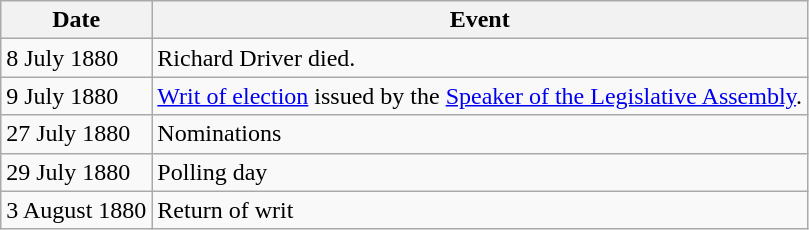<table class="wikitable">
<tr>
<th>Date</th>
<th>Event</th>
</tr>
<tr>
<td>8 July 1880</td>
<td>Richard Driver died.</td>
</tr>
<tr>
<td>9 July 1880</td>
<td><a href='#'>Writ of election</a> issued by the <a href='#'>Speaker of the Legislative Assembly</a>.</td>
</tr>
<tr>
<td>27 July 1880</td>
<td>Nominations</td>
</tr>
<tr>
<td>29 July 1880</td>
<td>Polling day</td>
</tr>
<tr>
<td>3 August 1880</td>
<td>Return of writ</td>
</tr>
</table>
